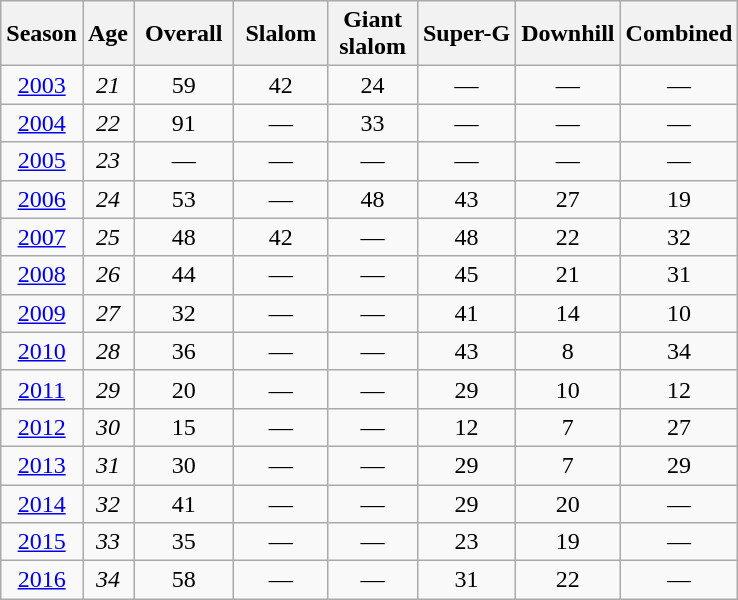<table class=wikitable style="text-align:center">
<tr>
<th>Season</th>
<th>Age</th>
<th> Overall </th>
<th> Slalom </th>
<th>Giant<br> slalom </th>
<th>Super-G</th>
<th>Downhill</th>
<th>Combined</th>
</tr>
<tr>
<td><a href='#'>2003</a></td>
<td><em>21</em></td>
<td>59</td>
<td>42</td>
<td>24</td>
<td>—</td>
<td>—</td>
<td>—</td>
</tr>
<tr>
<td><a href='#'>2004</a></td>
<td><em>22</em></td>
<td>91</td>
<td>—</td>
<td>33</td>
<td>—</td>
<td>—</td>
<td>—</td>
</tr>
<tr>
<td><a href='#'>2005</a></td>
<td><em>23</em></td>
<td>—</td>
<td>—</td>
<td>—</td>
<td>—</td>
<td>—</td>
<td>—</td>
</tr>
<tr>
<td><a href='#'>2006</a></td>
<td><em>24</em></td>
<td>53</td>
<td>—</td>
<td>48</td>
<td>43</td>
<td>27</td>
<td>19</td>
</tr>
<tr>
<td><a href='#'>2007</a></td>
<td><em>25</em></td>
<td>48</td>
<td>42</td>
<td>—</td>
<td>48</td>
<td>22</td>
<td>32</td>
</tr>
<tr>
<td><a href='#'>2008</a></td>
<td><em>26</em></td>
<td>44</td>
<td>—</td>
<td>—</td>
<td>45</td>
<td>21</td>
<td>31</td>
</tr>
<tr>
<td><a href='#'>2009</a></td>
<td><em>27</em></td>
<td>32</td>
<td>—</td>
<td>—</td>
<td>41</td>
<td>14</td>
<td>10</td>
</tr>
<tr>
<td><a href='#'>2010</a></td>
<td><em>28</em></td>
<td>36</td>
<td>—</td>
<td>—</td>
<td>43</td>
<td>8</td>
<td>34</td>
</tr>
<tr>
<td><a href='#'>2011</a></td>
<td><em>29</em></td>
<td>20</td>
<td>—</td>
<td>—</td>
<td>29</td>
<td>10</td>
<td>12</td>
</tr>
<tr>
<td><a href='#'>2012</a></td>
<td><em>30</em></td>
<td>15</td>
<td>—</td>
<td>—</td>
<td>12</td>
<td>7</td>
<td>27</td>
</tr>
<tr>
<td><a href='#'>2013</a></td>
<td><em>31</em></td>
<td>30</td>
<td>—</td>
<td>—</td>
<td>29</td>
<td>7</td>
<td>29</td>
</tr>
<tr>
<td><a href='#'>2014</a></td>
<td><em>32</em></td>
<td>41</td>
<td>—</td>
<td>—</td>
<td>29</td>
<td>20</td>
<td>—</td>
</tr>
<tr>
<td><a href='#'>2015</a></td>
<td><em>33</em></td>
<td>35</td>
<td>—</td>
<td>—</td>
<td>23</td>
<td>19</td>
<td>—</td>
</tr>
<tr>
<td><a href='#'>2016</a></td>
<td><em>34</em></td>
<td>58</td>
<td>—</td>
<td>—</td>
<td>31</td>
<td>22</td>
<td>—</td>
</tr>
</table>
